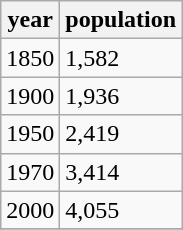<table class="wikitable">
<tr>
<th>year</th>
<th>population</th>
</tr>
<tr>
<td>1850</td>
<td>1,582</td>
</tr>
<tr>
<td>1900</td>
<td>1,936</td>
</tr>
<tr>
<td>1950</td>
<td>2,419</td>
</tr>
<tr>
<td>1970</td>
<td>3,414</td>
</tr>
<tr>
<td>2000</td>
<td>4,055</td>
</tr>
<tr>
</tr>
</table>
